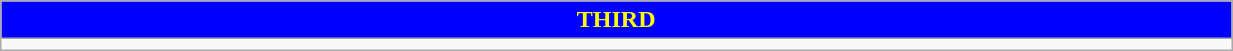<table class="wikitable collapsible collapsed" style="width:65%">
<tr>
<th colspan=5 ! style="color:yellow; background:blue">THIRD</th>
</tr>
<tr>
<td></td>
</tr>
</table>
